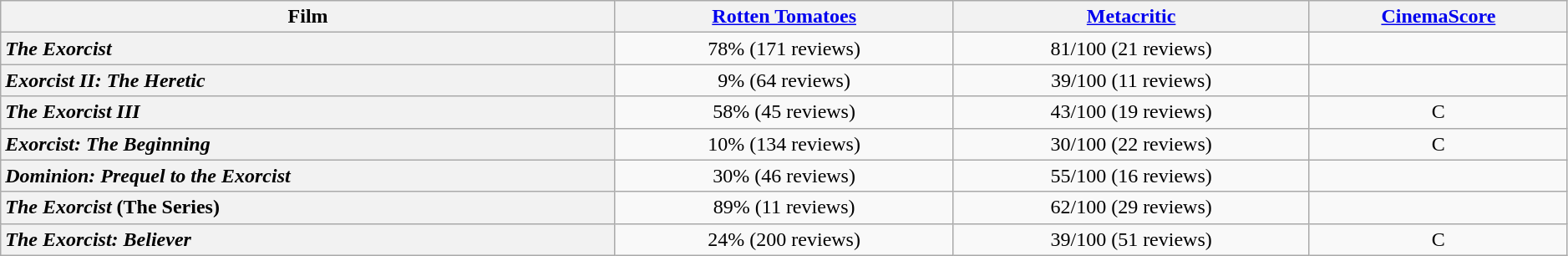<table class="wikitable sortable" width=99% border="1" style="text-align: center;">
<tr>
<th>Film</th>
<th><a href='#'>Rotten Tomatoes</a></th>
<th><a href='#'>Metacritic</a></th>
<th><a href='#'>CinemaScore</a></th>
</tr>
<tr>
<th style="text-align: left;"><em>The Exorcist</em></th>
<td>78% (171 reviews)</td>
<td>81/100 (21 reviews)</td>
<td></td>
</tr>
<tr>
<th style="text-align: left;"><em>Exorcist II: The Heretic</em></th>
<td>9% (64 reviews)</td>
<td>39/100 (11 reviews)</td>
<td></td>
</tr>
<tr>
<th style="text-align: left;"><em>The Exorcist III</em></th>
<td>58% (45 reviews)</td>
<td>43/100 (19 reviews)</td>
<td>C</td>
</tr>
<tr>
<th style="text-align: left;"><em>Exorcist: The Beginning</em></th>
<td>10% (134 reviews)</td>
<td>30/100 (22 reviews)</td>
<td>C</td>
</tr>
<tr>
<th style="text-align: left;"><em>Dominion: Prequel to the Exorcist</em></th>
<td>30% (46 reviews)</td>
<td>55/100 (16 reviews)</td>
<td></td>
</tr>
<tr>
<th style="text-align: left;"><em>The Exorcist</em> (The Series)</th>
<td>89% (11 reviews)</td>
<td>62/100 (29 reviews)</td>
<td></td>
</tr>
<tr>
<th style="text-align: left;"><em>The Exorcist: Believer</em></th>
<td>24% (200 reviews)</td>
<td>39/100 (51 reviews)</td>
<td>C</td>
</tr>
</table>
